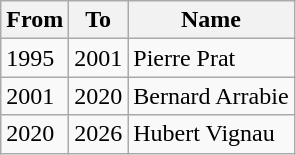<table class="wikitable">
<tr>
<th>From</th>
<th>To</th>
<th>Name</th>
</tr>
<tr>
<td>1995</td>
<td>2001</td>
<td>Pierre Prat</td>
</tr>
<tr>
<td>2001</td>
<td>2020</td>
<td>Bernard Arrabie</td>
</tr>
<tr>
<td>2020</td>
<td>2026</td>
<td>Hubert Vignau</td>
</tr>
</table>
